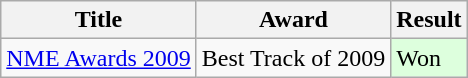<table class="wikitable">
<tr>
<th>Title</th>
<th>Award</th>
<th>Result</th>
</tr>
<tr>
<td><a href='#'>NME Awards 2009</a></td>
<td>Best Track of 2009</td>
<td style="background:#dfd;">Won</td>
</tr>
</table>
